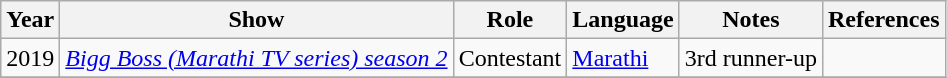<table class = "wikitable sortable">
<tr>
<th>Year</th>
<th>Show</th>
<th>Role</th>
<th>Language</th>
<th>Notes</th>
<th>References</th>
</tr>
<tr>
<td>2019</td>
<td><em><a href='#'>Bigg Boss (Marathi TV series) season 2</a></em></td>
<td>Contestant</td>
<td><a href='#'> Marathi</a></td>
<td>3rd runner-up</td>
<td></td>
</tr>
<tr>
</tr>
</table>
